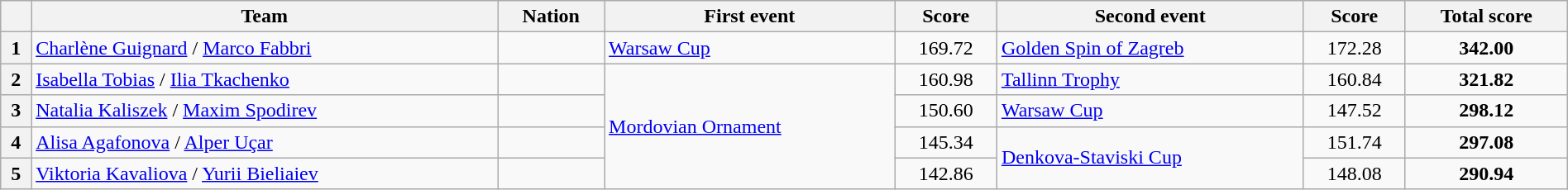<table class="wikitable unsortable" style="text-align:left; width:100%">
<tr>
<th scope="col"></th>
<th scope="col">Team</th>
<th scope="col">Nation</th>
<th scope="col">First event</th>
<th scope="col">Score</th>
<th scope="col">Second event</th>
<th scope="col">Score</th>
<th scope="col">Total score</th>
</tr>
<tr>
<th scope="row">1</th>
<td><a href='#'>Charlène Guignard</a> / <a href='#'>Marco Fabbri</a></td>
<td></td>
<td><a href='#'>Warsaw Cup</a></td>
<td style="text-align:center">169.72</td>
<td><a href='#'>Golden Spin of Zagreb</a></td>
<td style="text-align:center">172.28</td>
<td style="text-align:center"><strong>342.00</strong></td>
</tr>
<tr>
<th scope="row">2</th>
<td><a href='#'>Isabella Tobias</a> / <a href='#'>Ilia Tkachenko</a></td>
<td></td>
<td rowspan="4"><a href='#'>Mordovian Ornament</a></td>
<td style="text-align:center">160.98</td>
<td><a href='#'>Tallinn Trophy</a></td>
<td style="text-align:center">160.84</td>
<td style="text-align:center"><strong>321.82</strong></td>
</tr>
<tr>
<th scope="row">3</th>
<td><a href='#'>Natalia Kaliszek</a> / <a href='#'>Maxim Spodirev</a></td>
<td></td>
<td style="text-align:center">150.60</td>
<td><a href='#'>Warsaw Cup</a></td>
<td style="text-align:center">147.52</td>
<td style="text-align:center"><strong>298.12</strong></td>
</tr>
<tr>
<th scope="row">4</th>
<td><a href='#'>Alisa Agafonova</a> / <a href='#'>Alper Uçar</a></td>
<td></td>
<td style="text-align:center">145.34</td>
<td rowspan="2"><a href='#'>Denkova-Staviski Cup</a></td>
<td style="text-align:center">151.74</td>
<td style="text-align:center"><strong>297.08</strong></td>
</tr>
<tr>
<th scope="row">5</th>
<td><a href='#'>Viktoria Kavaliova</a> / <a href='#'>Yurii Bieliaiev</a></td>
<td></td>
<td style="text-align:center">142.86</td>
<td style="text-align:center">148.08</td>
<td style="text-align:center"><strong>290.94</strong></td>
</tr>
</table>
